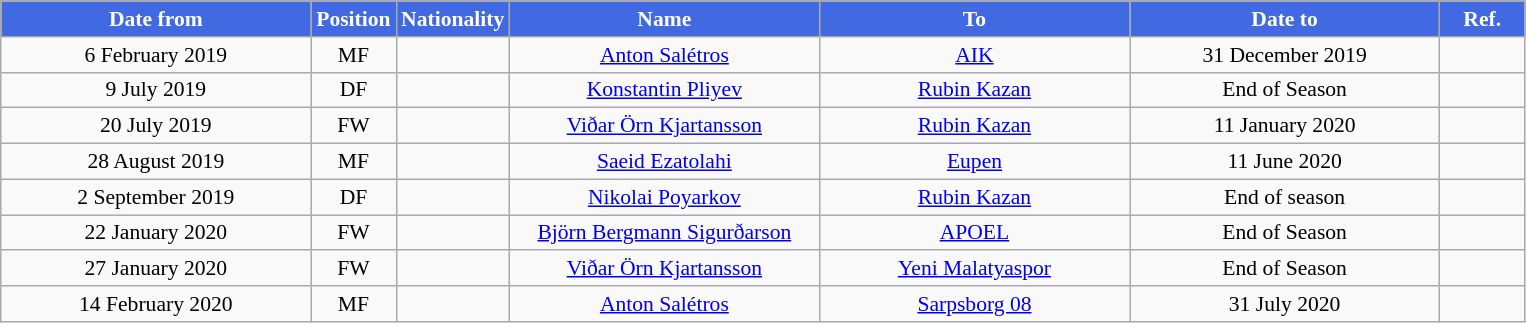<table class="wikitable" style="text-align:center; font-size:90%; ">
<tr>
<th style="background:#4169E1; color:white; width:200px;">Date from</th>
<th style="background:#4169E1; color:white; width:50px;">Position</th>
<th style="background:#4169E1; color:white; width:50px;">Nationality</th>
<th style="background:#4169E1; color:white; width:200px;">Name</th>
<th style="background:#4169E1; color:white; width:200px;">To</th>
<th style="background:#4169E1; color:white; width:200px;">Date to</th>
<th style="background:#4169E1; color:white; width:50px;">Ref.</th>
</tr>
<tr>
<td>6 February 2019</td>
<td>MF</td>
<td></td>
<td><a href='#'>Anton Salétros</a></td>
<td><a href='#'>AIK</a></td>
<td>31 December 2019</td>
<td></td>
</tr>
<tr>
<td>9 July 2019</td>
<td>DF</td>
<td></td>
<td><a href='#'>Konstantin Pliyev</a></td>
<td><a href='#'>Rubin Kazan</a></td>
<td>End of Season</td>
<td></td>
</tr>
<tr>
<td>20 July 2019</td>
<td>FW</td>
<td></td>
<td><a href='#'>Viðar Örn Kjartansson</a></td>
<td><a href='#'>Rubin Kazan</a></td>
<td>11 January 2020</td>
<td></td>
</tr>
<tr>
<td>28 August 2019</td>
<td>MF</td>
<td></td>
<td><a href='#'>Saeid Ezatolahi</a></td>
<td><a href='#'>Eupen</a></td>
<td>11 June 2020</td>
<td></td>
</tr>
<tr>
<td>2 September 2019</td>
<td>DF</td>
<td></td>
<td><a href='#'>Nikolai Poyarkov</a></td>
<td><a href='#'>Rubin Kazan</a></td>
<td>End of season</td>
<td></td>
</tr>
<tr>
<td>22 January 2020</td>
<td>FW</td>
<td></td>
<td><a href='#'>Björn Bergmann Sigurðarson</a></td>
<td><a href='#'>APOEL</a></td>
<td>End of Season</td>
<td></td>
</tr>
<tr>
<td>27 January 2020</td>
<td>FW</td>
<td></td>
<td><a href='#'>Viðar Örn Kjartansson</a></td>
<td><a href='#'>Yeni Malatyaspor</a></td>
<td>End of Season</td>
<td></td>
</tr>
<tr>
<td>14 February 2020</td>
<td>MF</td>
<td></td>
<td><a href='#'>Anton Salétros</a></td>
<td><a href='#'>Sarpsborg 08</a></td>
<td>31 July 2020</td>
<td></td>
</tr>
</table>
